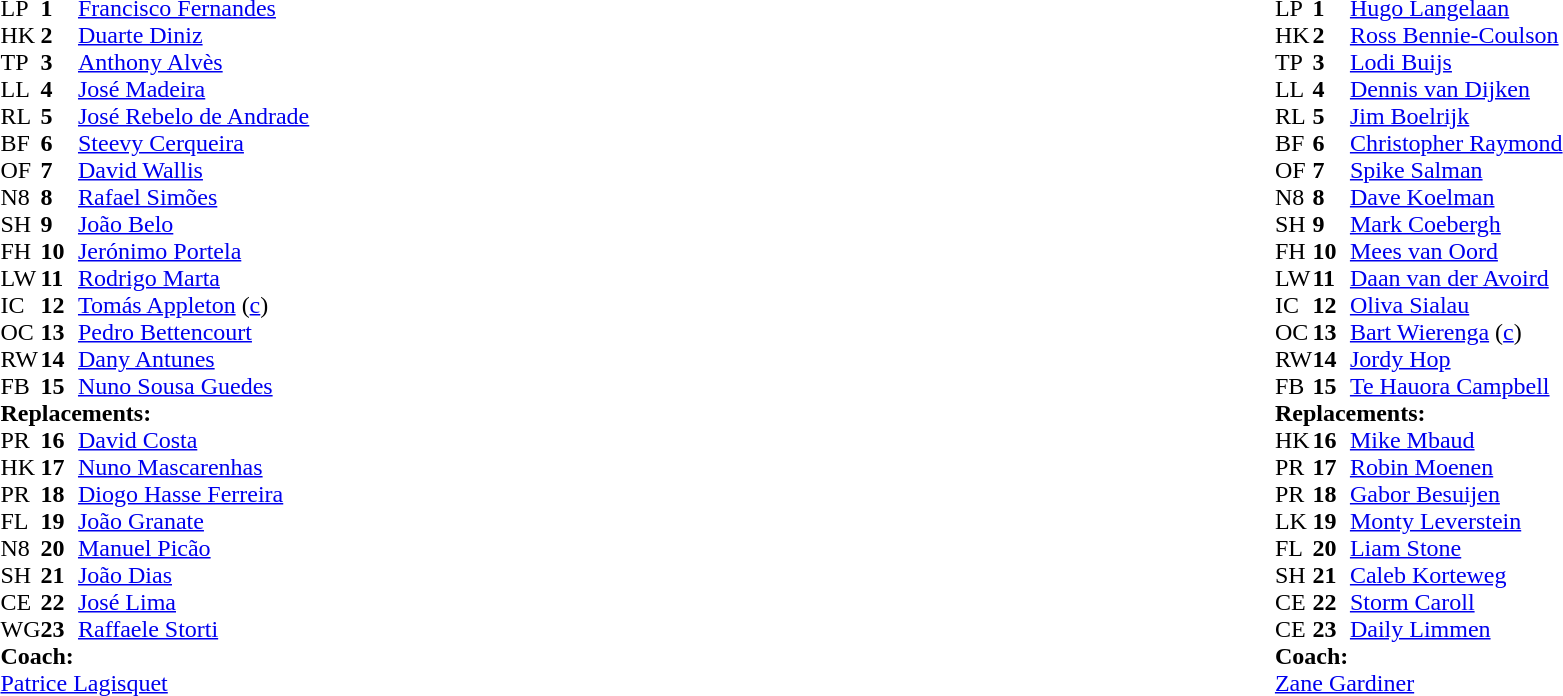<table style="width:100%">
<tr>
<td style="vertical-align:top; width:50%"><br><table cellspacing="0" cellpadding="0">
<tr>
<th width="25"></th>
<th width="25"></th>
</tr>
<tr>
<td>LP</td>
<td><strong>1</strong></td>
<td><a href='#'>Francisco Fernandes</a></td>
<td></td>
<td></td>
</tr>
<tr>
<td>HK</td>
<td><strong>2</strong></td>
<td><a href='#'>Duarte Diniz</a></td>
<td></td>
<td></td>
</tr>
<tr>
<td>TP</td>
<td><strong>3</strong></td>
<td><a href='#'>Anthony Alvès</a></td>
<td></td>
<td></td>
</tr>
<tr>
<td>LL</td>
<td><strong>4</strong></td>
<td><a href='#'>José Madeira</a></td>
<td></td>
<td></td>
</tr>
<tr>
<td>RL</td>
<td><strong>5</strong></td>
<td><a href='#'>José Rebelo de Andrade</a></td>
<td></td>
<td></td>
</tr>
<tr>
<td>BF</td>
<td><strong>6</strong></td>
<td><a href='#'>Steevy Cerqueira</a></td>
<td></td>
<td></td>
</tr>
<tr>
<td>OF</td>
<td><strong>7</strong></td>
<td><a href='#'>David Wallis</a></td>
<td></td>
<td></td>
</tr>
<tr>
<td>N8</td>
<td><strong>8</strong></td>
<td><a href='#'>Rafael Simões</a></td>
<td></td>
<td></td>
</tr>
<tr>
<td>SH</td>
<td><strong>9</strong></td>
<td><a href='#'>João Belo</a></td>
<td></td>
<td></td>
</tr>
<tr>
<td>FH</td>
<td><strong>10</strong></td>
<td><a href='#'>Jerónimo Portela</a></td>
<td></td>
<td></td>
</tr>
<tr>
<td>LW</td>
<td><strong>11</strong></td>
<td><a href='#'>Rodrigo Marta</a></td>
<td></td>
<td></td>
</tr>
<tr>
<td>IC</td>
<td><strong>12</strong></td>
<td><a href='#'>Tomás Appleton</a> (<a href='#'>c</a>)</td>
<td></td>
<td></td>
</tr>
<tr>
<td>OC</td>
<td><strong>13</strong></td>
<td><a href='#'>Pedro Bettencourt</a></td>
<td></td>
<td></td>
</tr>
<tr>
<td>RW</td>
<td><strong>14</strong></td>
<td><a href='#'>Dany Antunes</a></td>
<td></td>
<td></td>
</tr>
<tr>
<td>FB</td>
<td><strong>15</strong></td>
<td><a href='#'>Nuno Sousa Guedes</a></td>
<td></td>
<td></td>
</tr>
<tr>
<td colspan="4"><strong>Replacements:</strong></td>
</tr>
<tr>
<td>PR</td>
<td><strong>16</strong></td>
<td><a href='#'>David Costa</a></td>
<td></td>
<td></td>
</tr>
<tr>
<td>HK</td>
<td><strong>17</strong></td>
<td><a href='#'>Nuno Mascarenhas</a></td>
<td></td>
<td></td>
</tr>
<tr>
<td>PR</td>
<td><strong>18</strong></td>
<td><a href='#'>Diogo Hasse Ferreira</a></td>
<td></td>
<td></td>
</tr>
<tr>
<td>FL</td>
<td><strong>19</strong></td>
<td><a href='#'>João Granate</a></td>
<td></td>
<td></td>
</tr>
<tr>
<td>N8</td>
<td><strong>20</strong></td>
<td><a href='#'>Manuel Picão</a></td>
<td></td>
<td></td>
</tr>
<tr>
<td>SH</td>
<td><strong>21</strong></td>
<td><a href='#'>João Dias</a></td>
<td></td>
<td></td>
</tr>
<tr>
<td>CE</td>
<td><strong>22</strong></td>
<td><a href='#'>José Lima</a></td>
<td></td>
<td></td>
</tr>
<tr>
<td>WG</td>
<td><strong>23</strong></td>
<td><a href='#'>Raffaele Storti</a></td>
<td></td>
<td></td>
</tr>
<tr>
<td colspan="4"><strong>Coach:</strong></td>
</tr>
<tr>
<td colspan="4"><a href='#'>Patrice Lagisquet</a></td>
</tr>
</table>
</td>
<td style="vertical-align:top"></td>
<td style="vertical-align:top; width:50%"><br><table cellspacing="0" cellpadding="0" style="margin:auto">
<tr>
<th width="25"></th>
<th width="25"></th>
</tr>
<tr>
<td>LP</td>
<td><strong>1</strong></td>
<td><a href='#'>Hugo Langelaan</a></td>
<td></td>
<td></td>
</tr>
<tr>
<td>HK</td>
<td><strong>2</strong></td>
<td><a href='#'>Ross Bennie-Coulson</a></td>
<td></td>
<td></td>
</tr>
<tr>
<td>TP</td>
<td><strong>3</strong></td>
<td><a href='#'>Lodi Buijs</a></td>
<td></td>
<td></td>
</tr>
<tr>
<td>LL</td>
<td><strong>4</strong></td>
<td><a href='#'>Dennis van Dijken</a></td>
<td></td>
<td></td>
</tr>
<tr>
<td>RL</td>
<td><strong>5</strong></td>
<td><a href='#'>Jim Boelrijk</a></td>
<td></td>
<td></td>
</tr>
<tr>
<td>BF</td>
<td><strong>6</strong></td>
<td><a href='#'>Christopher Raymond</a></td>
<td></td>
<td></td>
</tr>
<tr>
<td>OF</td>
<td><strong>7</strong></td>
<td><a href='#'>Spike Salman</a></td>
<td></td>
<td></td>
</tr>
<tr>
<td>N8</td>
<td><strong>8</strong></td>
<td><a href='#'>Dave Koelman</a></td>
<td> </td>
<td></td>
</tr>
<tr>
<td>SH</td>
<td><strong>9</strong></td>
<td><a href='#'>Mark Coebergh</a></td>
<td></td>
<td></td>
</tr>
<tr>
<td>FH</td>
<td><strong>10</strong></td>
<td><a href='#'>Mees van Oord</a></td>
<td></td>
<td></td>
</tr>
<tr>
<td>LW</td>
<td><strong>11</strong></td>
<td><a href='#'>Daan van der Avoird</a></td>
<td></td>
<td></td>
</tr>
<tr>
<td>IC</td>
<td><strong>12</strong></td>
<td><a href='#'>Oliva Sialau</a></td>
<td></td>
<td></td>
</tr>
<tr>
<td>OC</td>
<td><strong>13</strong></td>
<td><a href='#'>Bart Wierenga</a> (<a href='#'>c</a>)</td>
<td></td>
<td></td>
</tr>
<tr>
<td>RW</td>
<td><strong>14</strong></td>
<td><a href='#'>Jordy Hop</a></td>
<td></td>
<td></td>
</tr>
<tr>
<td>FB</td>
<td><strong>15</strong></td>
<td><a href='#'>Te Hauora Campbell</a></td>
<td></td>
<td></td>
</tr>
<tr>
<td colspan="4"><strong>Replacements:</strong></td>
</tr>
<tr>
<td>HK</td>
<td><strong>16</strong></td>
<td><a href='#'>Mike Mbaud</a></td>
<td></td>
<td></td>
</tr>
<tr>
<td>PR</td>
<td><strong>17</strong></td>
<td><a href='#'>Robin Moenen</a></td>
<td></td>
<td></td>
</tr>
<tr>
<td>PR</td>
<td><strong>18</strong></td>
<td><a href='#'>Gabor Besuijen</a></td>
<td></td>
<td></td>
</tr>
<tr>
<td>LK</td>
<td><strong>19</strong></td>
<td><a href='#'>Monty Leverstein</a></td>
<td></td>
<td></td>
</tr>
<tr>
<td>FL</td>
<td><strong>20</strong></td>
<td><a href='#'>Liam Stone</a></td>
<td></td>
<td></td>
</tr>
<tr>
<td>SH</td>
<td><strong>21</strong></td>
<td><a href='#'>Caleb Korteweg</a></td>
<td></td>
<td></td>
</tr>
<tr>
<td>CE</td>
<td><strong>22</strong></td>
<td><a href='#'>Storm Caroll</a></td>
<td></td>
<td></td>
</tr>
<tr>
<td>CE</td>
<td><strong>23</strong></td>
<td><a href='#'>Daily Limmen</a></td>
<td></td>
<td></td>
</tr>
<tr>
<td colspan="4"><strong>Coach:</strong></td>
</tr>
<tr>
<td colspan="4"><a href='#'>Zane Gardiner</a></td>
</tr>
</table>
</td>
</tr>
</table>
